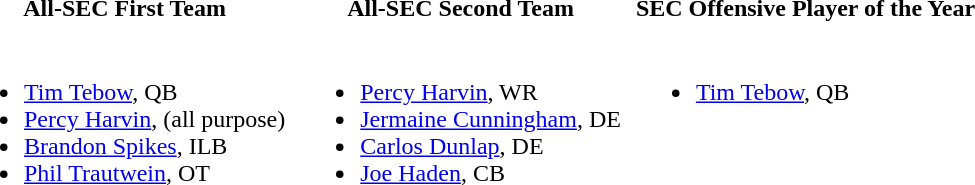<table>
<tr>
<td valign="top"><br><table>
<tr>
<th>All-SEC First Team</th>
</tr>
<tr>
<td><br><ul><li><a href='#'>Tim Tebow</a>, QB</li><li><a href='#'>Percy Harvin</a>, (all purpose)</li><li><a href='#'>Brandon Spikes</a>, ILB</li><li><a href='#'>Phil Trautwein</a>, OT</li></ul></td>
</tr>
</table>
</td>
<td valign="top"><br><table>
<tr>
<th>All-SEC Second Team</th>
</tr>
<tr>
<td><br><ul><li><a href='#'>Percy Harvin</a>, WR</li><li><a href='#'>Jermaine Cunningham</a>, DE</li><li><a href='#'>Carlos Dunlap</a>, DE</li><li><a href='#'>Joe Haden</a>, CB</li></ul></td>
</tr>
</table>
</td>
<td valign="top"><br><table>
<tr>
<th>SEC Offensive Player of the Year</th>
</tr>
<tr>
<td><br><ul><li><a href='#'>Tim Tebow</a>, QB</li></ul></td>
</tr>
</table>
</td>
</tr>
</table>
